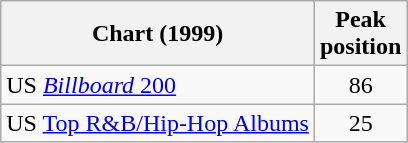<table class="wikitable">
<tr>
<th>Chart (1999)</th>
<th>Peak<br>position</th>
</tr>
<tr>
<td>US <a href='#'><em>Billboard</em> 200</a></td>
<td align="center">86</td>
</tr>
<tr>
<td>US <a href='#'>Top R&B/Hip-Hop Albums</a></td>
<td align="center">25</td>
</tr>
</table>
